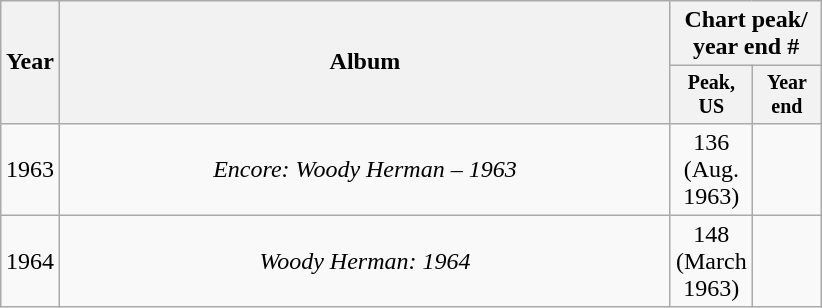<table class="wikitable"  style="text-align:center; margin:auto;">
<tr>
<th rowspan="2">Year</th>
<th style="width:400px;" rowspan="2">Album</th>
<th colspan="5">Chart peak/<br>year end #</th>
</tr>
<tr style="font-size:smaller;">
<th style="width:40px;">Peak, US</th>
<th style="width:40px;">Year end</th>
</tr>
<tr>
<td>1963</td>
<td style="text-align:center;"><em>Encore: Woody Herman – 1963</em></td>
<td>136 (Aug.<br>1963)</td>
<td></td>
</tr>
<tr>
<td>1964</td>
<td style="text-align:center;"><em>Woody Herman: 1964</em></td>
<td>148 (March<br>1963)</td>
<td></td>
</tr>
</table>
